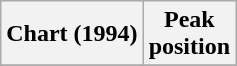<table class="wikitable sortable plainrowheaders" style="text-align:center">
<tr>
<th>Chart (1994)</th>
<th>Peak<br>position</th>
</tr>
<tr>
</tr>
</table>
